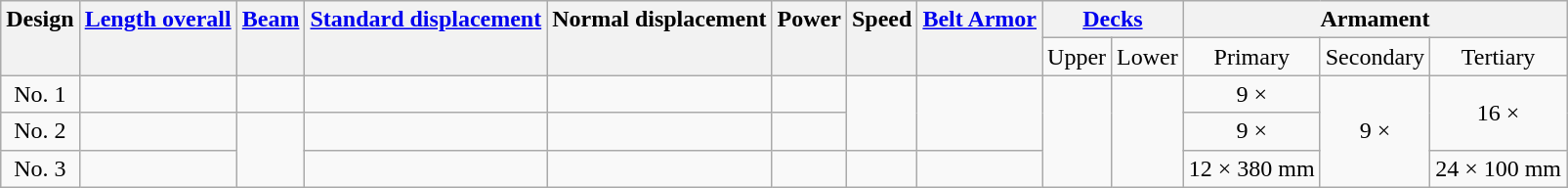<table class="wikitable plainrowheaders" style="text-align: center;">
<tr valign="top">
<th rowspan = 2>Design</th>
<th rowspan = 2><a href='#'>Length overall</a></th>
<th rowspan = 2><a href='#'>Beam</a></th>
<th rowspan = 2><a href='#'>Standard displacement</a></th>
<th rowspan = 2>Normal displacement</th>
<th rowspan = 2>Power</th>
<th rowspan = 2>Speed</th>
<th rowspan = 2><a href='#'>Belt Armor</a></th>
<th colspan = 2><a href='#'>Decks</a></th>
<th colspan = 3>Armament</th>
</tr>
<tr>
<td>Upper</td>
<td>Lower</td>
<td>Primary</td>
<td>Secondary</td>
<td>Tertiary</td>
</tr>
<tr>
<td>No. 1</td>
<td></td>
<td></td>
<td></td>
<td></td>
<td></td>
<td rowspan="2"></td>
<td rowspan="2"></td>
<td rowspan="3"></td>
<td rowspan="3"></td>
<td>9 × <a href='#'></a></td>
<td rowspan="3">9 × <a href='#'></a></td>
<td rowspan="2">16 × </td>
</tr>
<tr>
<td>No. 2</td>
<td></td>
<td rowspan="2"></td>
<td></td>
<td></td>
<td></td>
<td>9 × </td>
</tr>
<tr>
<td>No. 3</td>
<td></td>
<td></td>
<td></td>
<td></td>
<td></td>
<td></td>
<td>12 × 380 mm</td>
<td>24 × 100 mm</td>
</tr>
</table>
